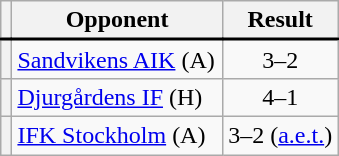<table class="wikitable plainrowheaders" style="text-align:center;margin-left:1em;float:right;clear:right;min-width:226px">
<tr>
<th scope="col"></th>
<th scope="col">Opponent</th>
<th scope="col">Result</th>
</tr>
<tr style="border-top:2px solid black">
<th scope="row" style="text-align:center"></th>
<td align="left"><a href='#'>Sandvikens AIK</a> (A)</td>
<td>3–2</td>
</tr>
<tr>
<th scope="row" style="text-align:center"></th>
<td align="left"><a href='#'>Djurgårdens IF</a> (H)</td>
<td>4–1</td>
</tr>
<tr>
<th scope="row" style="text-align:center"></th>
<td align="left"><a href='#'>IFK Stockholm</a> (A)</td>
<td>3–2 (<a href='#'>a.e.t.</a>)</td>
</tr>
</table>
